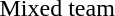<table>
<tr>
<td>Mixed team<br></td>
<td><br></td>
<td><br></td>
<td><br></td>
</tr>
</table>
